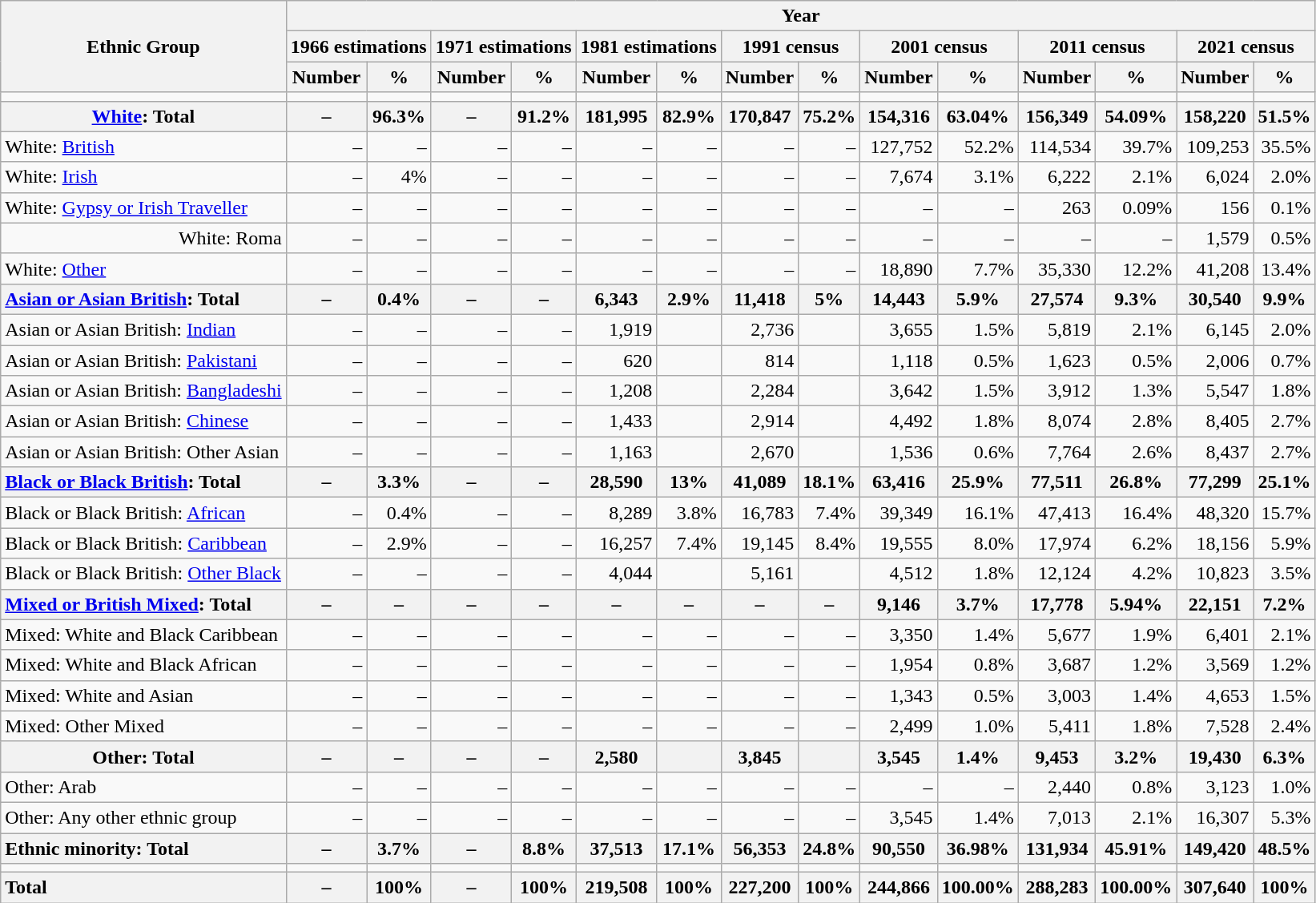<table class="wikitable sortable" style="text-align:right">
<tr>
<th rowspan="3">Ethnic Group</th>
<th colspan="14">Year</th>
</tr>
<tr>
<th colspan="2">1966 estimations</th>
<th colspan="2">1971 estimations</th>
<th colspan="2">1981 estimations</th>
<th colspan="2">1991 census</th>
<th colspan="2">2001 census</th>
<th colspan="2">2011 census</th>
<th colspan="2">2021 census</th>
</tr>
<tr>
<th>Number</th>
<th>%</th>
<th>Number</th>
<th>%</th>
<th>Number</th>
<th>%</th>
<th>Number</th>
<th>%</th>
<th>Number</th>
<th>%</th>
<th>Number</th>
<th>%</th>
<th>Number</th>
<th>%</th>
</tr>
<tr>
<td></td>
<td></td>
<td></td>
<td></td>
<td></td>
<td></td>
<td></td>
<td></td>
<td></td>
<td></td>
<td></td>
<td></td>
<td></td>
<td></td>
<td></td>
</tr>
<tr>
<th><a href='#'>White</a>: Total</th>
<th>–</th>
<th>96.3%</th>
<th>–</th>
<th>91.2%</th>
<th>181,995</th>
<th>82.9%</th>
<th>170,847</th>
<th>75.2%</th>
<th>154,316</th>
<th>63.04%</th>
<th>156,349</th>
<th>54.09%</th>
<th>158,220</th>
<th>51.5%</th>
</tr>
<tr>
<td style="text-align:left">White: <a href='#'>British</a></td>
<td>–</td>
<td>–</td>
<td>–</td>
<td>–</td>
<td>–</td>
<td>–</td>
<td>–</td>
<td>–</td>
<td>127,752</td>
<td>52.2%</td>
<td>114,534</td>
<td>39.7%</td>
<td>109,253</td>
<td>35.5%</td>
</tr>
<tr>
<td style="text-align:left">White: <a href='#'>Irish</a></td>
<td>–</td>
<td>4%</td>
<td>–</td>
<td>–</td>
<td>–</td>
<td>–</td>
<td>–</td>
<td>–</td>
<td>7,674</td>
<td>3.1%</td>
<td>6,222</td>
<td>2.1%</td>
<td>6,024</td>
<td>2.0%</td>
</tr>
<tr>
<td style="text-align:left">White: <a href='#'>Gypsy or Irish Traveller</a></td>
<td>–</td>
<td>–</td>
<td>–</td>
<td>–</td>
<td>–</td>
<td>–</td>
<td>–</td>
<td>–</td>
<td>–</td>
<td>–</td>
<td>263</td>
<td>0.09%</td>
<td>156</td>
<td>0.1%</td>
</tr>
<tr>
<td>White: Roma</td>
<td>–</td>
<td>–</td>
<td>–</td>
<td>–</td>
<td>–</td>
<td>–</td>
<td>–</td>
<td>–</td>
<td>–</td>
<td>–</td>
<td>–</td>
<td>–</td>
<td>1,579</td>
<td>0.5%</td>
</tr>
<tr>
<td style="text-align:left">White: <a href='#'>Other</a></td>
<td>–</td>
<td>–</td>
<td>–</td>
<td>–</td>
<td>–</td>
<td>–</td>
<td>–</td>
<td>–</td>
<td>18,890</td>
<td>7.7%</td>
<td>35,330</td>
<td>12.2%</td>
<td>41,208</td>
<td>13.4%</td>
</tr>
<tr>
<th style="text-align:left"><a href='#'>Asian or Asian British</a>: Total</th>
<th>–</th>
<th>0.4%</th>
<th>–</th>
<th>–</th>
<th>6,343</th>
<th>2.9%</th>
<th>11,418</th>
<th>5%</th>
<th>14,443</th>
<th>5.9%</th>
<th>27,574</th>
<th>9.3%</th>
<th>30,540</th>
<th>9.9%</th>
</tr>
<tr>
<td style="text-align:left">Asian or Asian British: <a href='#'>Indian</a></td>
<td>–</td>
<td>–</td>
<td>–</td>
<td>–</td>
<td>1,919</td>
<td></td>
<td>2,736</td>
<td></td>
<td>3,655</td>
<td>1.5%</td>
<td>5,819</td>
<td>2.1%</td>
<td>6,145</td>
<td>2.0%</td>
</tr>
<tr>
<td style="text-align:left">Asian or Asian British: <a href='#'>Pakistani</a></td>
<td>–</td>
<td>–</td>
<td>–</td>
<td>–</td>
<td>620</td>
<td></td>
<td>814</td>
<td></td>
<td>1,118</td>
<td>0.5%</td>
<td>1,623</td>
<td>0.5%</td>
<td>2,006</td>
<td>0.7%</td>
</tr>
<tr>
<td style="text-align:left">Asian or Asian British: <a href='#'>Bangladeshi</a></td>
<td>–</td>
<td>–</td>
<td>–</td>
<td>–</td>
<td>1,208</td>
<td></td>
<td>2,284</td>
<td></td>
<td>3,642</td>
<td>1.5%</td>
<td>3,912</td>
<td>1.3%</td>
<td>5,547</td>
<td>1.8%</td>
</tr>
<tr>
<td style="text-align:left">Asian or Asian British: <a href='#'>Chinese</a></td>
<td>–</td>
<td>–</td>
<td>–</td>
<td>–</td>
<td>1,433</td>
<td></td>
<td>2,914</td>
<td></td>
<td>4,492</td>
<td>1.8%</td>
<td>8,074</td>
<td>2.8%</td>
<td>8,405</td>
<td>2.7%</td>
</tr>
<tr>
<td style="text-align:left">Asian or Asian British: Other Asian</td>
<td>–</td>
<td>–</td>
<td>–</td>
<td>–</td>
<td>1,163</td>
<td></td>
<td>2,670</td>
<td></td>
<td>1,536</td>
<td>0.6%</td>
<td>7,764</td>
<td>2.6%</td>
<td>8,437</td>
<td>2.7%</td>
</tr>
<tr>
<th style="text-align:left"><a href='#'>Black or Black British</a>: Total</th>
<th>–</th>
<th>3.3%</th>
<th>–</th>
<th>–</th>
<th>28,590</th>
<th>13%</th>
<th>41,089</th>
<th>18.1%</th>
<th>63,416</th>
<th>25.9%</th>
<th>77,511</th>
<th>26.8%</th>
<th>77,299</th>
<th>25.1%</th>
</tr>
<tr>
<td style="text-align:left">Black or Black British: <a href='#'>African</a></td>
<td>–</td>
<td>0.4%</td>
<td>–</td>
<td>–</td>
<td>8,289</td>
<td>3.8%</td>
<td>16,783</td>
<td>7.4%</td>
<td>39,349</td>
<td>16.1%</td>
<td>47,413</td>
<td>16.4%</td>
<td>48,320</td>
<td>15.7%</td>
</tr>
<tr>
<td style="text-align:left">Black or Black British: <a href='#'>Caribbean</a></td>
<td>–</td>
<td>2.9%</td>
<td>–</td>
<td>–</td>
<td>16,257</td>
<td>7.4%</td>
<td>19,145</td>
<td>8.4%</td>
<td>19,555</td>
<td>8.0%</td>
<td>17,974</td>
<td>6.2%</td>
<td>18,156</td>
<td>5.9%</td>
</tr>
<tr>
<td style="text-align:left">Black or Black British: <a href='#'>Other Black</a></td>
<td>–</td>
<td>–</td>
<td>–</td>
<td>–</td>
<td>4,044</td>
<td></td>
<td>5,161</td>
<td></td>
<td>4,512</td>
<td>1.8%</td>
<td>12,124</td>
<td>4.2%</td>
<td>10,823</td>
<td>3.5%</td>
</tr>
<tr>
<th style="text-align:left"><a href='#'>Mixed or British Mixed</a>: Total</th>
<th>–</th>
<th>–</th>
<th>–</th>
<th>–</th>
<th>–</th>
<th>–</th>
<th>–</th>
<th>–</th>
<th>9,146</th>
<th>3.7%</th>
<th>17,778</th>
<th>5.94%</th>
<th>22,151</th>
<th>7.2%</th>
</tr>
<tr>
<td style="text-align:left">Mixed: White and Black Caribbean</td>
<td>–</td>
<td>–</td>
<td>–</td>
<td>–</td>
<td>–</td>
<td>–</td>
<td>–</td>
<td>–</td>
<td>3,350</td>
<td>1.4%</td>
<td>5,677</td>
<td>1.9%</td>
<td>6,401</td>
<td>2.1%</td>
</tr>
<tr>
<td style="text-align:left">Mixed: White and Black African</td>
<td>–</td>
<td>–</td>
<td>–</td>
<td>–</td>
<td>–</td>
<td>–</td>
<td>–</td>
<td>–</td>
<td>1,954</td>
<td>0.8%</td>
<td>3,687</td>
<td>1.2%</td>
<td>3,569</td>
<td>1.2%</td>
</tr>
<tr>
<td style="text-align:left">Mixed: White and Asian</td>
<td>–</td>
<td>–</td>
<td>–</td>
<td>–</td>
<td>–</td>
<td>–</td>
<td>–</td>
<td>–</td>
<td>1,343</td>
<td>0.5%</td>
<td>3,003</td>
<td>1.4%</td>
<td>4,653</td>
<td>1.5%</td>
</tr>
<tr>
<td style="text-align:left">Mixed: Other Mixed</td>
<td>–</td>
<td>–</td>
<td>–</td>
<td>–</td>
<td>–</td>
<td>–</td>
<td>–</td>
<td>–</td>
<td>2,499</td>
<td>1.0%</td>
<td>5,411</td>
<td>1.8%</td>
<td>7,528</td>
<td>2.4%</td>
</tr>
<tr>
<th>Other: Total</th>
<th>–</th>
<th>–</th>
<th>–</th>
<th>–</th>
<th>2,580</th>
<th></th>
<th>3,845</th>
<th></th>
<th>3,545</th>
<th>1.4%</th>
<th>9,453</th>
<th>3.2%</th>
<th>19,430</th>
<th>6.3%</th>
</tr>
<tr>
<td style="text-align:left">Other: Arab</td>
<td>–</td>
<td>–</td>
<td>–</td>
<td>–</td>
<td>–</td>
<td>–</td>
<td>–</td>
<td>–</td>
<td>–</td>
<td>–</td>
<td>2,440</td>
<td>0.8%</td>
<td>3,123</td>
<td>1.0%</td>
</tr>
<tr>
<td style="text-align:left">Other: Any other ethnic group</td>
<td>–</td>
<td>–</td>
<td>–</td>
<td>–</td>
<td>–</td>
<td>–</td>
<td>–</td>
<td>–</td>
<td>3,545</td>
<td>1.4%</td>
<td>7,013</td>
<td>2.1%</td>
<td>16,307</td>
<td>5.3%</td>
</tr>
<tr>
<th style="text-align:left">Ethnic minority: Total</th>
<th>–</th>
<th>3.7%</th>
<th>–</th>
<th>8.8%</th>
<th>37,513</th>
<th>17.1%</th>
<th>56,353</th>
<th>24.8%</th>
<th>90,550</th>
<th>36.98%</th>
<th>131,934</th>
<th>45.91%</th>
<th>149,420</th>
<th>48.5%</th>
</tr>
<tr>
<td></td>
<td></td>
<td></td>
<td></td>
<td></td>
<td></td>
<td></td>
<td></td>
<td></td>
<td></td>
<td></td>
<td></td>
<td></td>
<td></td>
<td></td>
</tr>
<tr>
<th style="text-align:left">Total</th>
<th>–</th>
<th>100%</th>
<th>–</th>
<th>100%</th>
<th>219,508</th>
<th>100%</th>
<th>227,200</th>
<th>100%</th>
<th>244,866</th>
<th>100.00%</th>
<th>288,283</th>
<th>100.00%</th>
<th>307,640</th>
<th>100%</th>
</tr>
</table>
